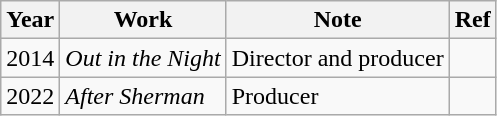<table class="wikitable">
<tr>
<th>Year</th>
<th>Work</th>
<th>Note</th>
<th>Ref</th>
</tr>
<tr>
<td>2014</td>
<td><em>Out in the Night</em></td>
<td>Director and producer</td>
<td></td>
</tr>
<tr>
<td>2022</td>
<td><em>After Sherman</em></td>
<td>Producer</td>
<td></td>
</tr>
</table>
